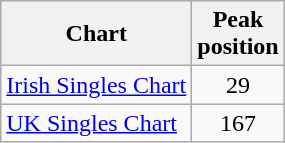<table class="wikitable sortable">
<tr>
<th align="left">Chart</th>
<th align="center">Peak<br>position</th>
</tr>
<tr>
<td align="left"><a href='#'>Irish Singles Chart</a></td>
<td align="center">29</td>
</tr>
<tr>
<td align="left"><a href='#'>UK Singles Chart</a></td>
<td align="center">167</td>
</tr>
</table>
